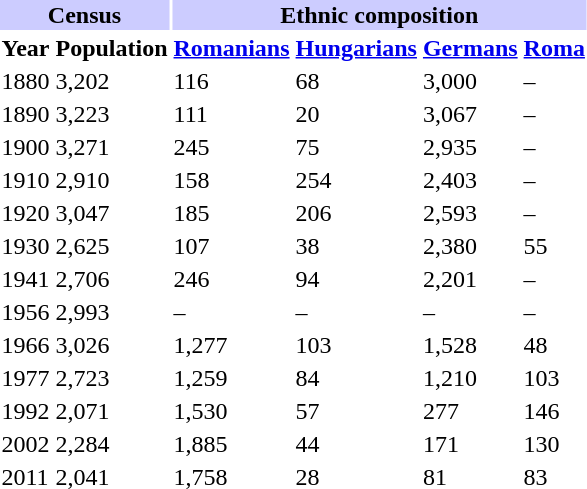<table class="toccolours">
<tr>
<th align="center" colspan="2" style="background:#ccccff;">Census</th>
<th align="center" colspan="4" style="background:#ccccff;">Ethnic composition</th>
</tr>
<tr>
<th>Year</th>
<th>Population</th>
<th><a href='#'>Romanians</a></th>
<th><a href='#'>Hungarians</a></th>
<th><a href='#'>Germans</a></th>
<th><a href='#'>Roma</a></th>
</tr>
<tr>
<td>1880</td>
<td>3,202</td>
<td>116</td>
<td>68</td>
<td>3,000</td>
<td>–</td>
</tr>
<tr>
<td>1890</td>
<td>3,223</td>
<td>111</td>
<td>20</td>
<td>3,067</td>
<td>–</td>
</tr>
<tr>
<td>1900</td>
<td>3,271</td>
<td>245</td>
<td>75</td>
<td>2,935</td>
<td>–</td>
</tr>
<tr>
<td>1910</td>
<td>2,910</td>
<td>158</td>
<td>254</td>
<td>2,403</td>
<td>–</td>
</tr>
<tr>
<td>1920</td>
<td>3,047</td>
<td>185</td>
<td>206</td>
<td>2,593</td>
<td>–</td>
</tr>
<tr>
<td>1930</td>
<td>2,625</td>
<td>107</td>
<td>38</td>
<td>2,380</td>
<td>55</td>
</tr>
<tr>
<td>1941</td>
<td>2,706</td>
<td>246</td>
<td>94</td>
<td>2,201</td>
<td>–</td>
</tr>
<tr>
<td>1956</td>
<td>2,993</td>
<td>–</td>
<td>–</td>
<td>–</td>
<td>–</td>
</tr>
<tr>
<td>1966</td>
<td>3,026</td>
<td>1,277</td>
<td>103</td>
<td>1,528</td>
<td>48</td>
</tr>
<tr>
<td>1977</td>
<td>2,723</td>
<td>1,259</td>
<td>84</td>
<td>1,210</td>
<td>103</td>
</tr>
<tr>
<td>1992</td>
<td>2,071</td>
<td>1,530</td>
<td>57</td>
<td>277</td>
<td>146</td>
</tr>
<tr>
<td>2002</td>
<td>2,284</td>
<td>1,885</td>
<td>44</td>
<td>171</td>
<td>130</td>
</tr>
<tr>
<td>2011</td>
<td>2,041</td>
<td>1,758</td>
<td>28</td>
<td>81</td>
<td>83</td>
</tr>
</table>
